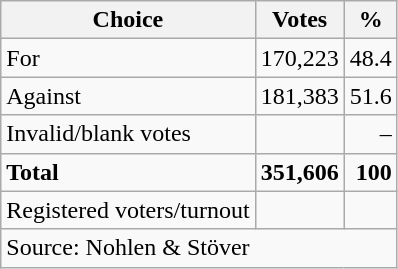<table class=wikitable style=text-align:right>
<tr>
<th>Choice</th>
<th>Votes</th>
<th>%</th>
</tr>
<tr>
<td align=left>For</td>
<td>170,223</td>
<td>48.4</td>
</tr>
<tr>
<td align=left>Against</td>
<td>181,383</td>
<td>51.6</td>
</tr>
<tr>
<td align=left>Invalid/blank votes</td>
<td></td>
<td>–</td>
</tr>
<tr>
<td align=left><strong>Total</strong></td>
<td><strong>351,606</strong></td>
<td><strong>100</strong></td>
</tr>
<tr>
<td align=left>Registered voters/turnout</td>
<td></td>
<td></td>
</tr>
<tr>
<td align=left colspan=3>Source: Nohlen & Stöver</td>
</tr>
</table>
